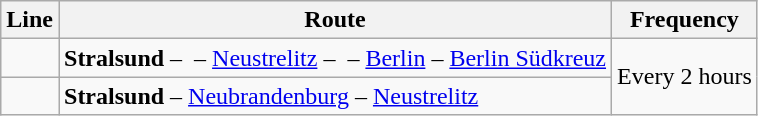<table class="wikitable">
<tr>
<th>Line</th>
<th>Route</th>
<th>Frequency</th>
</tr>
<tr>
<td align="center"></td>
<td><strong>Stralsund</strong> –  – <a href='#'>Neustrelitz</a> –  – <a href='#'>Berlin</a> – <a href='#'>Berlin Südkreuz</a></td>
<td rowspan="2">Every 2 hours</td>
</tr>
<tr>
<td></td>
<td><strong>Stralsund</strong> – <a href='#'>Neubrandenburg</a> – <a href='#'>Neustrelitz</a></td>
</tr>
</table>
